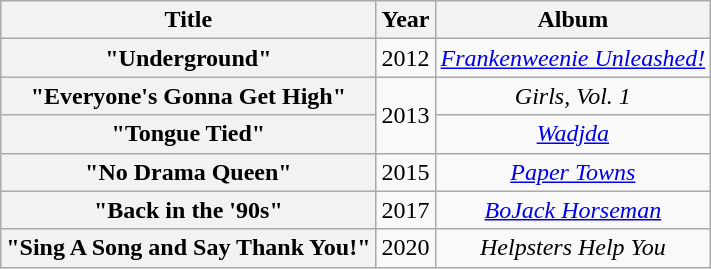<table class="wikitable plainrowheaders" style="text-align:center;">
<tr>
<th scope="col">Title</th>
<th scope="col">Year</th>
<th scope="col">Album</th>
</tr>
<tr>
<th scope="row">"Underground"</th>
<td>2012</td>
<td><em><a href='#'>Frankenweenie Unleashed!</a></em></td>
</tr>
<tr>
<th scope="row">"Everyone's Gonna Get High"</th>
<td rowspan="2">2013</td>
<td><em>Girls, Vol. 1</em></td>
</tr>
<tr>
<th scope="row">"Tongue Tied"</th>
<td><em><a href='#'>Wadjda</a></em></td>
</tr>
<tr>
<th scope="row">"No Drama Queen"</th>
<td>2015</td>
<td><em><a href='#'>Paper Towns</a></em></td>
</tr>
<tr>
<th scope="row">"Back in the '90s"</th>
<td>2017</td>
<td><em><a href='#'>BoJack Horseman</a></em></td>
</tr>
<tr>
<th scope="row">"Sing A Song and Say Thank You!"</th>
<td>2020</td>
<td><em>Helpsters Help You</em></td>
</tr>
</table>
